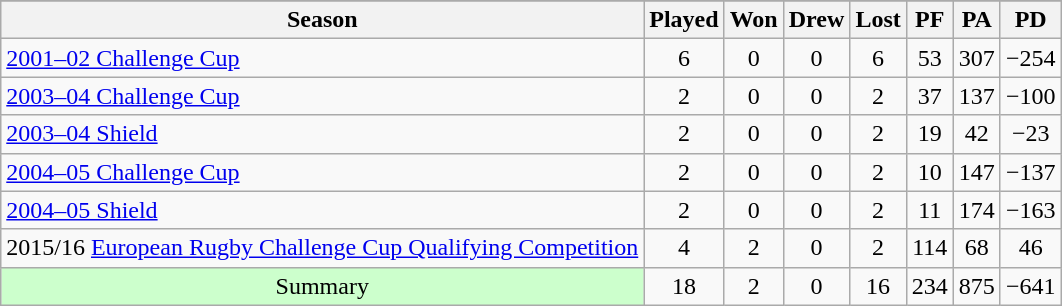<table class="wikitable" style="text-align:center">
<tr style="background-color:#bbebff">
</tr>
<tr>
<th>Season</th>
<th>Played</th>
<th>Won</th>
<th>Drew</th>
<th>Lost</th>
<th>PF</th>
<th>PA</th>
<th>PD</th>
</tr>
<tr>
<td align=left><a href='#'>2001–02 Challenge Cup</a></td>
<td>6</td>
<td>0</td>
<td>0</td>
<td>6</td>
<td>53</td>
<td>307</td>
<td>−254</td>
</tr>
<tr>
<td align=left><a href='#'>2003–04 Challenge Cup</a></td>
<td>2</td>
<td>0</td>
<td>0</td>
<td>2</td>
<td>37</td>
<td>137</td>
<td>−100</td>
</tr>
<tr>
<td align=left><a href='#'>2003–04 Shield</a></td>
<td>2</td>
<td>0</td>
<td>0</td>
<td>2</td>
<td>19</td>
<td>42</td>
<td>−23</td>
</tr>
<tr>
<td align=left><a href='#'>2004–05 Challenge Cup</a></td>
<td>2</td>
<td>0</td>
<td>0</td>
<td>2</td>
<td>10</td>
<td>147</td>
<td>−137</td>
</tr>
<tr>
<td align=left><a href='#'>2004–05 Shield</a></td>
<td>2</td>
<td>0</td>
<td>0</td>
<td>2</td>
<td>11</td>
<td>174</td>
<td>−163</td>
</tr>
<tr>
<td align=left>2015/16 <a href='#'>European Rugby Challenge Cup Qualifying Competition</a></td>
<td>4</td>
<td>2</td>
<td>0</td>
<td>2</td>
<td>114</td>
<td>68</td>
<td>46</td>
</tr>
<tr>
<td style="background-color:#ccffcc">Summary</td>
<td>18</td>
<td>2</td>
<td>0</td>
<td>16</td>
<td>234</td>
<td>875</td>
<td>−641</td>
</tr>
</table>
